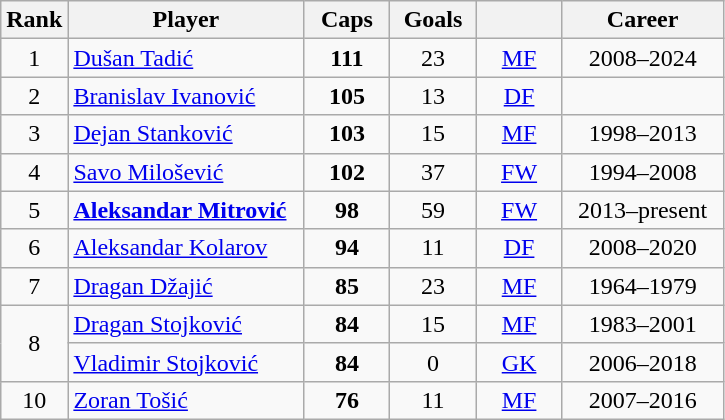<table class="wikitable sortable" style="text-align:center;">
<tr>
<th width="30">Rank</th>
<th style="width:150px;">Player</th>
<th width="50">Caps</th>
<th width="50">Goals</th>
<th width="50"></th>
<th style="width:100px;">Career</th>
</tr>
<tr>
<td>1</td>
<td style="text-align: left;"><a href='#'>Dušan Tadić</a></td>
<td><strong>111</strong></td>
<td>23</td>
<td><a href='#'>MF</a></td>
<td>2008–2024</td>
</tr>
<tr>
<td>2</td>
<td style="text-align: left;"><a href='#'>Branislav Ivanović</a></td>
<td><strong>105</strong></td>
<td>13</td>
<td><a href='#'>DF</a></td>
<td></td>
</tr>
<tr>
<td>3</td>
<td style="text-align: left;"><a href='#'>Dejan Stanković</a></td>
<td><strong>103</strong></td>
<td>15</td>
<td><a href='#'>MF</a></td>
<td>1998–2013</td>
</tr>
<tr>
<td>4</td>
<td style="text-align: left;"><a href='#'>Savo Milošević</a></td>
<td><strong>102</strong></td>
<td>37</td>
<td><a href='#'>FW</a></td>
<td>1994–2008</td>
</tr>
<tr>
<td>5</td>
<td style="text-align: left;"><strong><a href='#'>Aleksandar Mitrović</a></strong></td>
<td><strong>98</strong></td>
<td>59</td>
<td><a href='#'>FW</a></td>
<td>2013–present</td>
</tr>
<tr>
<td>6</td>
<td style="text-align: left;"><a href='#'>Aleksandar Kolarov</a></td>
<td><strong>94</strong></td>
<td>11</td>
<td><a href='#'>DF</a></td>
<td>2008–2020</td>
</tr>
<tr>
<td>7</td>
<td style="text-align: left;"><a href='#'>Dragan Džajić</a></td>
<td><strong>85</strong></td>
<td>23</td>
<td><a href='#'>MF</a></td>
<td>1964–1979</td>
</tr>
<tr>
<td rowspan="2">8</td>
<td style="text-align: left;"><a href='#'>Dragan Stojković</a></td>
<td><strong>84</strong></td>
<td>15</td>
<td><a href='#'>MF</a></td>
<td>1983–2001</td>
</tr>
<tr>
<td style="text-align: left;"><a href='#'>Vladimir Stojković</a></td>
<td><strong>84</strong></td>
<td>0</td>
<td><a href='#'>GK</a></td>
<td>2006–2018</td>
</tr>
<tr>
<td>10</td>
<td style="text-align: left;"><a href='#'>Zoran Tošić</a></td>
<td><strong>76</strong></td>
<td>11</td>
<td><a href='#'>MF</a></td>
<td>2007–2016</td>
</tr>
</table>
